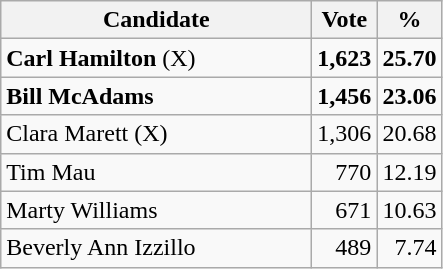<table class="wikitable">
<tr>
<th bgcolor="#DDDDFF" width="200px">Candidate</th>
<th bgcolor="#DDDDFF">Vote</th>
<th bgcolor="#DDDDFF">%</th>
</tr>
<tr>
<td><strong>Carl Hamilton</strong> (X)</td>
<td style="text-align: right;"><strong>1,623</strong></td>
<td style="text-align: right;"><strong>25.70</strong></td>
</tr>
<tr>
<td><strong>Bill McAdams</strong></td>
<td style="text-align: right;"><strong>1,456</strong></td>
<td style="text-align: right;"><strong>23.06</strong></td>
</tr>
<tr>
<td>Clara Marett (X)</td>
<td style="text-align: right;">1,306</td>
<td style="text-align: right;">20.68</td>
</tr>
<tr>
<td>Tim Mau</td>
<td style="text-align: right;">770</td>
<td style="text-align: right;">12.19</td>
</tr>
<tr>
<td>Marty Williams</td>
<td style="text-align: right;">671</td>
<td style="text-align: right;">10.63</td>
</tr>
<tr>
<td>Beverly Ann Izzillo</td>
<td style="text-align: right;">489</td>
<td style="text-align: right;">7.74</td>
</tr>
</table>
